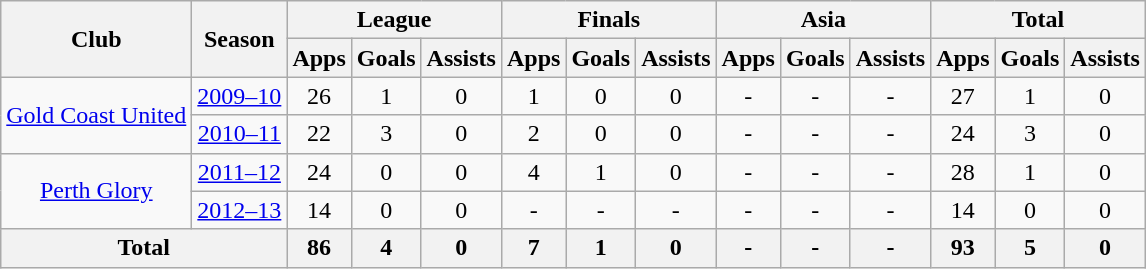<table class="wikitable" style="text-align: center;">
<tr>
<th rowspan="2">Club</th>
<th rowspan="2">Season</th>
<th colspan="3">League</th>
<th colspan="3">Finals</th>
<th colspan="3">Asia</th>
<th colspan="3">Total</th>
</tr>
<tr>
<th>Apps</th>
<th>Goals</th>
<th>Assists</th>
<th>Apps</th>
<th>Goals</th>
<th>Assists</th>
<th>Apps</th>
<th>Goals</th>
<th>Assists</th>
<th>Apps</th>
<th>Goals</th>
<th>Assists</th>
</tr>
<tr>
<td rowspan="2" valign="center"><a href='#'>Gold Coast United</a></td>
<td><a href='#'>2009–10</a></td>
<td>26</td>
<td>1</td>
<td>0</td>
<td>1</td>
<td>0</td>
<td>0</td>
<td>-</td>
<td>-</td>
<td>-</td>
<td>27</td>
<td>1</td>
<td>0</td>
</tr>
<tr>
<td><a href='#'>2010–11</a></td>
<td>22</td>
<td>3</td>
<td>0</td>
<td>2</td>
<td>0</td>
<td>0</td>
<td>-</td>
<td>-</td>
<td>-</td>
<td>24</td>
<td>3</td>
<td>0</td>
</tr>
<tr>
<td rowspan="2" valign="center"><a href='#'>Perth Glory</a></td>
<td><a href='#'>2011–12</a></td>
<td>24</td>
<td>0</td>
<td>0</td>
<td>4</td>
<td>1</td>
<td>0</td>
<td>-</td>
<td>-</td>
<td>-</td>
<td>28</td>
<td>1</td>
<td>0</td>
</tr>
<tr>
<td><a href='#'>2012–13</a></td>
<td>14</td>
<td>0</td>
<td>0</td>
<td>-</td>
<td>-</td>
<td>-</td>
<td>-</td>
<td>-</td>
<td>-</td>
<td>14</td>
<td>0</td>
<td>0</td>
</tr>
<tr>
<th colspan="2">Total</th>
<th>86</th>
<th>4</th>
<th>0</th>
<th>7</th>
<th>1</th>
<th>0</th>
<th>-</th>
<th>-</th>
<th>-</th>
<th>93</th>
<th>5</th>
<th>0</th>
</tr>
</table>
